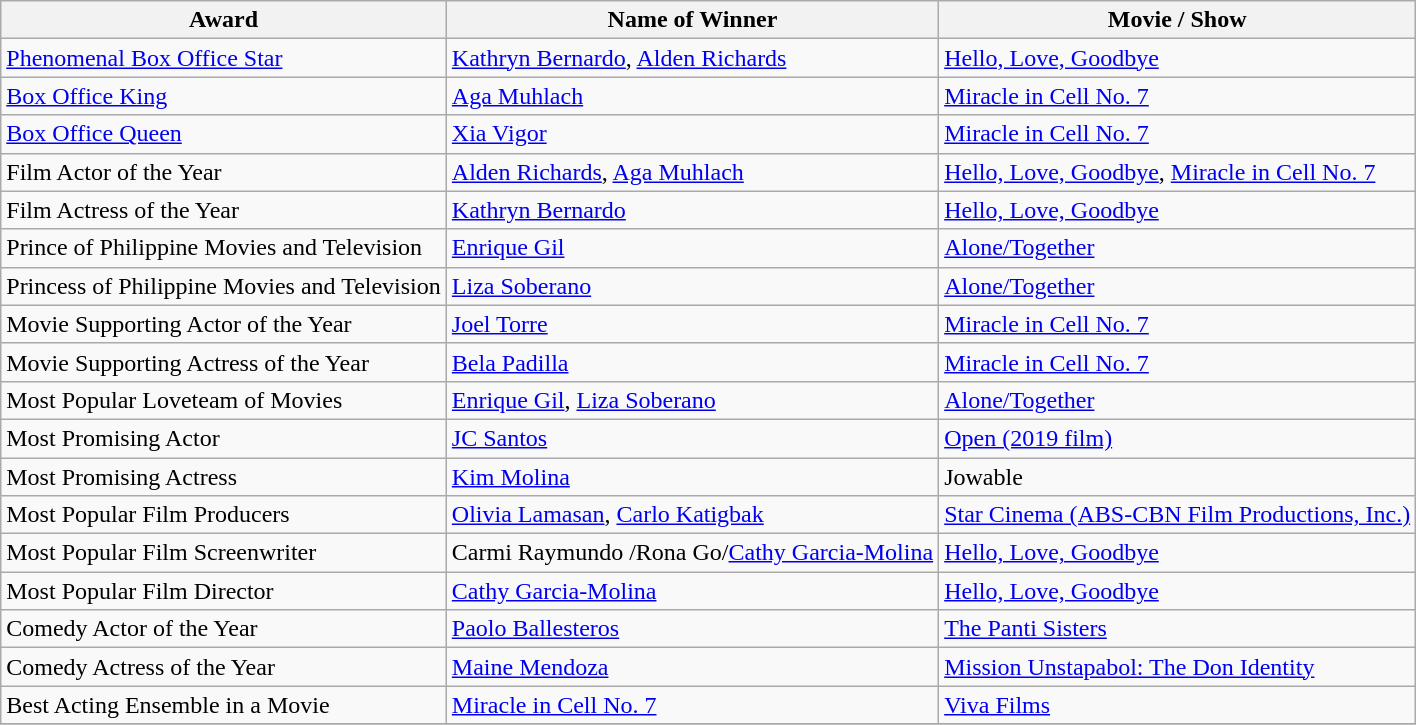<table class="wikitable"  style="text-align:left;">
<tr>
<th>Award</th>
<th>Name of Winner</th>
<th>Movie / Show</th>
</tr>
<tr>
<td><a href='#'>Phenomenal Box Office Star</a></td>
<td><a href='#'>Kathryn Bernardo</a>, <a href='#'>Alden Richards</a></td>
<td><a href='#'>Hello, Love, Goodbye</a></td>
</tr>
<tr>
<td><a href='#'>Box Office King</a></td>
<td><a href='#'>Aga Muhlach</a></td>
<td><a href='#'>Miracle in Cell No. 7</a></td>
</tr>
<tr>
<td><a href='#'>Box Office Queen</a></td>
<td><a href='#'>Xia Vigor</a></td>
<td><a href='#'>Miracle in Cell No. 7</a></td>
</tr>
<tr>
<td>Film Actor of the Year</td>
<td><a href='#'>Alden Richards</a>, <a href='#'>Aga Muhlach</a></td>
<td><a href='#'>Hello, Love, Goodbye</a>, <a href='#'>Miracle in Cell No. 7</a></td>
</tr>
<tr>
<td>Film Actress of the Year</td>
<td><a href='#'>Kathryn Bernardo</a></td>
<td><a href='#'>Hello, Love, Goodbye</a></td>
</tr>
<tr>
<td>Prince of Philippine Movies and Television</td>
<td><a href='#'>Enrique Gil</a></td>
<td><a href='#'>Alone/Together</a></td>
</tr>
<tr>
<td>Princess of Philippine Movies and Television</td>
<td><a href='#'>Liza Soberano</a></td>
<td><a href='#'>Alone/Together</a></td>
</tr>
<tr>
<td>Movie Supporting Actor of the Year</td>
<td><a href='#'>Joel Torre</a></td>
<td><a href='#'>Miracle in Cell No. 7</a></td>
</tr>
<tr>
<td>Movie Supporting Actress of the Year</td>
<td><a href='#'>Bela Padilla</a></td>
<td><a href='#'>Miracle in Cell No. 7</a></td>
</tr>
<tr>
<td>Most Popular Loveteam of Movies</td>
<td><a href='#'>Enrique Gil</a>, <a href='#'>Liza Soberano</a></td>
<td><a href='#'>Alone/Together</a></td>
</tr>
<tr>
<td>Most Promising Actor</td>
<td><a href='#'>JC Santos</a></td>
<td><a href='#'>Open (2019 film)</a></td>
</tr>
<tr>
<td>Most Promising Actress</td>
<td><a href='#'>Kim Molina</a></td>
<td>Jowable</td>
</tr>
<tr>
<td>Most Popular Film Producers</td>
<td><a href='#'>Olivia Lamasan</a>, <a href='#'>Carlo Katigbak</a></td>
<td><a href='#'>Star Cinema (ABS-CBN Film Productions, Inc.)</a></td>
</tr>
<tr>
<td>Most Popular Film Screenwriter</td>
<td>Carmi Raymundo /Rona Go/<a href='#'>Cathy Garcia-Molina</a></td>
<td><a href='#'>Hello, Love, Goodbye</a></td>
</tr>
<tr>
<td>Most Popular Film Director</td>
<td><a href='#'>Cathy Garcia-Molina</a></td>
<td><a href='#'>Hello, Love, Goodbye</a></td>
</tr>
<tr>
<td>Comedy Actor of the Year</td>
<td><a href='#'>Paolo Ballesteros</a></td>
<td><a href='#'>The Panti Sisters</a></td>
</tr>
<tr>
<td>Comedy Actress of the Year</td>
<td><a href='#'>Maine Mendoza</a></td>
<td><a href='#'>Mission Unstapabol: The Don Identity</a></td>
</tr>
<tr>
<td>Best Acting Ensemble in a Movie</td>
<td><a href='#'>Miracle in Cell No. 7</a></td>
<td><a href='#'>Viva Films</a></td>
</tr>
<tr>
</tr>
</table>
